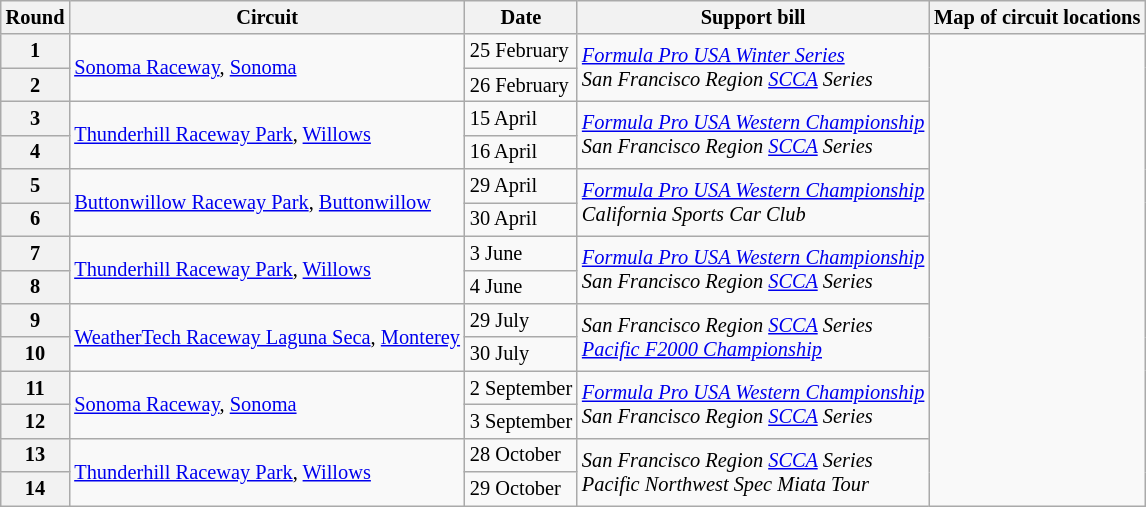<table class="wikitable" style="font-size: 85%;">
<tr>
<th>Round</th>
<th>Circuit</th>
<th>Date</th>
<th>Support bill</th>
<th>Map of circuit locations</th>
</tr>
<tr>
<th>1</th>
<td rowspan="2"> <a href='#'>Sonoma Raceway</a>, <a href='#'>Sonoma</a></td>
<td>25 February</td>
<td rowspan="2"><em><a href='#'>Formula Pro USA Winter Series</a><br>San Francisco Region <a href='#'>SCCA</a> Series</em></td>
<td rowspan="14"></td>
</tr>
<tr>
<th>2</th>
<td>26 February</td>
</tr>
<tr>
<th>3</th>
<td rowspan="2"> <a href='#'>Thunderhill Raceway Park</a>, <a href='#'>Willows</a></td>
<td>15 April</td>
<td rowspan="2"><em><a href='#'>Formula Pro USA Western Championship</a><br>San Francisco Region <a href='#'>SCCA</a> Series</em></td>
</tr>
<tr>
<th>4</th>
<td>16 April</td>
</tr>
<tr>
<th>5</th>
<td rowspan="2"> <a href='#'>Buttonwillow Raceway Park</a>, <a href='#'>Buttonwillow</a></td>
<td>29 April</td>
<td rowspan="2"><em><a href='#'>Formula Pro USA Western Championship</a><br>California Sports Car Club</em></td>
</tr>
<tr>
<th>6</th>
<td>30 April</td>
</tr>
<tr>
<th>7</th>
<td rowspan="2"> <a href='#'>Thunderhill Raceway Park</a>, <a href='#'>Willows</a></td>
<td>3 June</td>
<td rowspan="2"><em><a href='#'>Formula Pro USA Western Championship</a><br>San Francisco Region <a href='#'>SCCA</a> Series</em></td>
</tr>
<tr>
<th>8</th>
<td>4 June</td>
</tr>
<tr>
<th>9</th>
<td rowspan="2"> <a href='#'>WeatherTech Raceway Laguna Seca</a>, <a href='#'>Monterey</a></td>
<td>29 July</td>
<td rowspan="2"><em>San Francisco Region <a href='#'>SCCA</a> Series<br><a href='#'>Pacific F2000 Championship</a></em></td>
</tr>
<tr>
<th>10</th>
<td>30 July</td>
</tr>
<tr>
<th>11</th>
<td rowspan="2"> <a href='#'>Sonoma Raceway</a>, <a href='#'>Sonoma</a></td>
<td>2 September</td>
<td rowspan="2"><em><a href='#'>Formula Pro USA Western Championship</a><br>San Francisco Region <a href='#'>SCCA</a> Series</em></td>
</tr>
<tr>
<th>12</th>
<td>3 September</td>
</tr>
<tr>
<th>13</th>
<td rowspan="2"> <a href='#'>Thunderhill Raceway Park</a>, <a href='#'>Willows</a></td>
<td>28 October</td>
<td rowspan="2"><em>San Francisco Region <a href='#'>SCCA</a> Series<br>Pacific Northwest Spec Miata Tour</em></td>
</tr>
<tr>
<th>14</th>
<td>29 October</td>
</tr>
</table>
